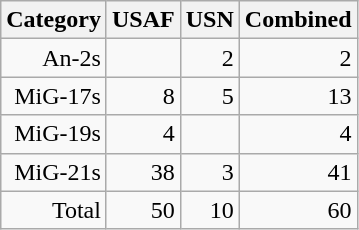<table class="wikitable" style="text-align:right;">
<tr>
<th>Category</th>
<th>USAF</th>
<th>USN</th>
<th>Combined</th>
</tr>
<tr>
<td>An-2s</td>
<td></td>
<td>2</td>
<td>2</td>
</tr>
<tr>
<td>MiG-17s</td>
<td>8</td>
<td>5</td>
<td>13</td>
</tr>
<tr>
<td>MiG-19s</td>
<td>4</td>
<td></td>
<td>4</td>
</tr>
<tr>
<td>MiG-21s</td>
<td>38</td>
<td>3</td>
<td>41</td>
</tr>
<tr>
<td>Total</td>
<td>50</td>
<td>10</td>
<td>60</td>
</tr>
</table>
